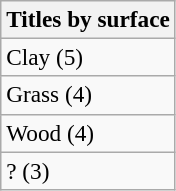<table class=wikitable style=font-size:97%>
<tr>
<th>Titles by surface</th>
</tr>
<tr>
<td>Clay (5)</td>
</tr>
<tr>
<td>Grass (4)</td>
</tr>
<tr>
<td>Wood (4)</td>
</tr>
<tr>
<td>? (3)</td>
</tr>
</table>
